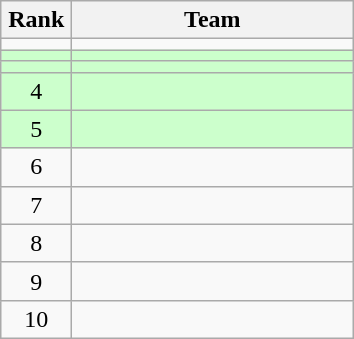<table class="wikitable" style="text-align: center;">
<tr>
<th width=40>Rank</th>
<th width=180>Team</th>
</tr>
<tr>
<td></td>
<td align="left"></td>
</tr>
<tr bgcolor="#ccffcc">
<td></td>
<td align="left"></td>
</tr>
<tr bgcolor="#ccffcc">
<td></td>
<td align="left"></td>
</tr>
<tr bgcolor="#ccffcc">
<td>4</td>
<td align="left"></td>
</tr>
<tr bgcolor="#ccffcc">
<td>5</td>
<td align="left"></td>
</tr>
<tr>
<td>6</td>
<td align="left"></td>
</tr>
<tr>
<td>7</td>
<td align="left"></td>
</tr>
<tr>
<td>8</td>
<td align="left"></td>
</tr>
<tr>
<td>9</td>
<td align="left"></td>
</tr>
<tr>
<td>10</td>
<td align="left"></td>
</tr>
</table>
